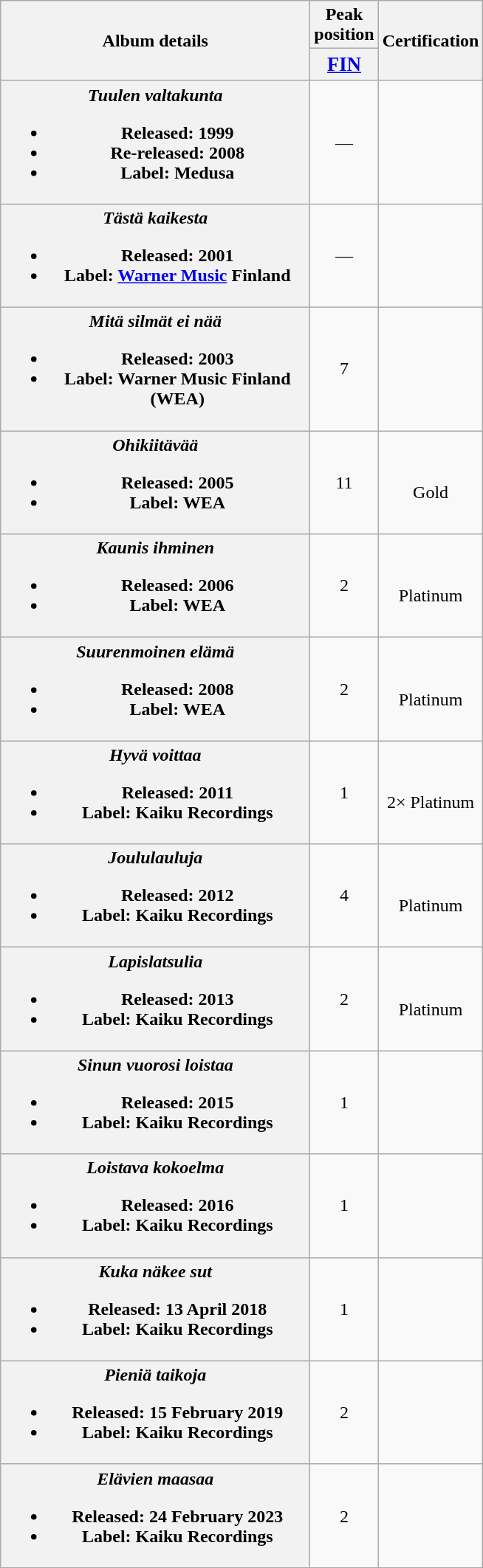<table class="wikitable plainrowheaders" style="text-align:center;" border="1">
<tr>
<th scope="col" rowspan="2" style="width:17em;">Album details</th>
<th scope="col" colspan="1">Peak<br>position</th>
<th scope="col" rowspan="2">Certification<br></th>
</tr>
<tr>
<th scope="col" style="width:3em;font-size:111%;"><a href='#'>FIN</a><br></th>
</tr>
<tr>
<th scope="row"><em>Tuulen valtakunta</em><br><ul><li>Released: 1999</li><li>Re-released: 2008</li><li>Label: Medusa</li></ul></th>
<td>—</td>
<td></td>
</tr>
<tr>
<th scope="row"><em>Tästä kaikesta</em><br><ul><li>Released: 2001</li><li>Label: <a href='#'>Warner Music</a> Finland</li></ul></th>
<td>—</td>
<td></td>
</tr>
<tr>
<th scope="row"><em>Mitä silmät ei nää</em><br><ul><li>Released: 2003</li><li>Label: Warner Music Finland (WEA)</li></ul></th>
<td>7</td>
<td></td>
</tr>
<tr>
<th scope="row"><em>Ohikiitävää</em><br><ul><li>Released: 2005</li><li>Label: WEA</li></ul></th>
<td>11</td>
<td><br>Gold</td>
</tr>
<tr>
<th scope="row"><em>Kaunis ihminen</em><br><ul><li>Released: 2006</li><li>Label: WEA</li></ul></th>
<td>2</td>
<td><br>Platinum</td>
</tr>
<tr>
<th scope="row"><em>Suurenmoinen elämä</em><br><ul><li>Released: 2008</li><li>Label: WEA</li></ul></th>
<td>2</td>
<td><br>Platinum</td>
</tr>
<tr>
<th scope="row"><em>Hyvä voittaa</em><br><ul><li>Released: 2011</li><li>Label: Kaiku Recordings</li></ul></th>
<td>1</td>
<td><br>2× Platinum</td>
</tr>
<tr>
<th scope="row"><em>Joululauluja</em><br><ul><li>Released: 2012</li><li>Label: Kaiku Recordings</li></ul></th>
<td>4</td>
<td><br>Platinum</td>
</tr>
<tr>
<th scope="row"><em>Lapislatsulia</em><br><ul><li>Released: 2013</li><li>Label: Kaiku Recordings</li></ul></th>
<td>2</td>
<td><br>Platinum</td>
</tr>
<tr>
<th scope="row"><em>Sinun vuorosi loistaa</em><br><ul><li>Released: 2015</li><li>Label: Kaiku Recordings</li></ul></th>
<td>1</td>
<td></td>
</tr>
<tr>
<th scope="row"><em>Loistava kokoelma</em><br><ul><li>Released: 2016</li><li>Label: Kaiku Recordings</li></ul></th>
<td>1</td>
<td></td>
</tr>
<tr>
<th scope="row"><em>Kuka näkee sut</em><br><ul><li>Released: 13 April 2018</li><li>Label: Kaiku Recordings</li></ul></th>
<td>1</td>
<td></td>
</tr>
<tr>
<th scope="row"><em>Pieniä taikoja</em><br><ul><li>Released: 15 February 2019</li><li>Label: Kaiku Recordings</li></ul></th>
<td>2<br></td>
<td></td>
</tr>
<tr>
<th scope="row"><em>Elävien maasaa</em><br><ul><li>Released: 24 February 2023</li><li>Label: Kaiku Recordings</li></ul></th>
<td>2<br></td>
<td></td>
</tr>
</table>
